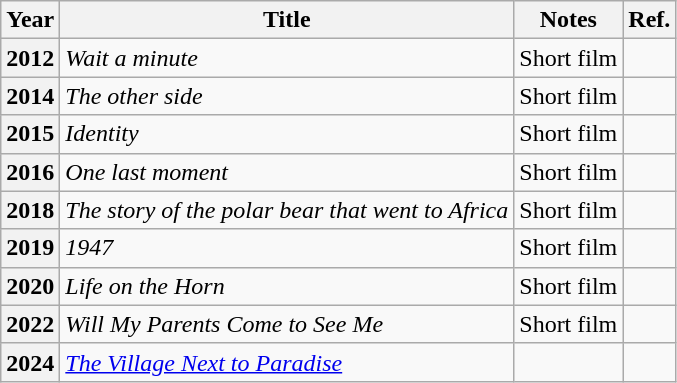<table class="wikitable sortable plainrowheaders">
<tr>
<th scope="col">Year</th>
<th scope="col">Title</th>
<th scope="col">Notes</th>
<th scope="col" class= "unsortable">Ref.</th>
</tr>
<tr>
<th scope="row">2012</th>
<td><em>Wait a minute</em></td>
<td>Short film</td>
<td align="center"></td>
</tr>
<tr>
<th scope="row">2014</th>
<td><em>The other side</em></td>
<td>Short film</td>
<td align="center"></td>
</tr>
<tr>
<th scope="row">2015</th>
<td><em>Identity</em></td>
<td>Short film</td>
<td align="center"></td>
</tr>
<tr>
<th scope="row">2016</th>
<td><em>One last moment</em></td>
<td>Short film</td>
<td align="center"></td>
</tr>
<tr>
<th scope="row">2018</th>
<td><em>The story of the polar bear that went to Africa</em></td>
<td>Short film</td>
<td align="center"></td>
</tr>
<tr>
<th scope="row">2019</th>
<td><em>1947</em></td>
<td>Short film</td>
<td align="center"></td>
</tr>
<tr>
<th scope="row">2020</th>
<td><em>Life on the Horn</em></td>
<td>Short film</td>
<td align="center"></td>
</tr>
<tr>
<th scope="row">2022</th>
<td><em>Will My Parents Come to See Me</em></td>
<td>Short film</td>
<td align="center"></td>
</tr>
<tr>
<th scope="row">2024</th>
<td><em><a href='#'>The Village Next to Paradise</a></em></td>
<td></td>
<td align="center"></td>
</tr>
</table>
